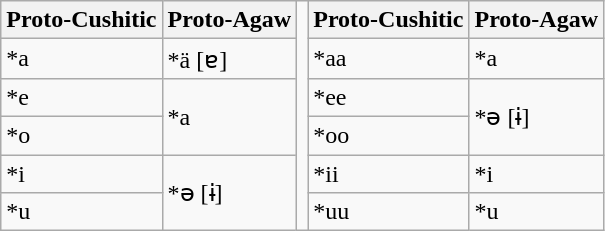<table class="wikitable">
<tr>
<th>Proto-Cushitic</th>
<th>Proto-Agaw</th>
<td rowspan="6"></td>
<th>Proto-Cushitic</th>
<th>Proto-Agaw</th>
</tr>
<tr>
<td>*a</td>
<td>*ä [ɐ]</td>
<td>*aa</td>
<td>*a</td>
</tr>
<tr>
<td>*e</td>
<td rowspan="2">*a</td>
<td>*ee</td>
<td rowspan="2">*ə [ɨ]</td>
</tr>
<tr>
<td>*o</td>
<td>*oo</td>
</tr>
<tr>
<td>*i</td>
<td rowspan="2">*ə [ɨ]</td>
<td>*ii</td>
<td>*i</td>
</tr>
<tr>
<td>*u</td>
<td>*uu</td>
<td>*u</td>
</tr>
</table>
